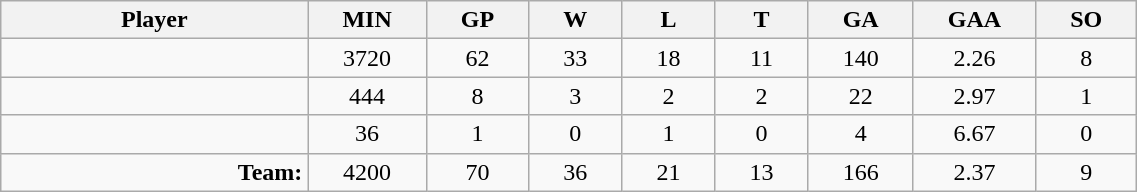<table class="wikitable sortable" width="60%">
<tr>
<th bgcolor="#DDDDFF" width="10%">Player</th>
<th width="3%" bgcolor="#DDDDFF" title="Minutes played">MIN</th>
<th width="3%" bgcolor="#DDDDFF" title="Games played in">GP</th>
<th width="3%" bgcolor="#DDDDFF" title="Games played in">W</th>
<th width="3%" bgcolor="#DDDDFF"title="Games played in">L</th>
<th width="3%" bgcolor="#DDDDFF" title="Ties">T</th>
<th width="3%" bgcolor="#DDDDFF" title="Goals against">GA</th>
<th width="3%" bgcolor="#DDDDFF" title="Goals against average">GAA</th>
<th width="3%" bgcolor="#DDDDFF"title="Shut-outs">SO</th>
</tr>
<tr align="center">
<td align="right"></td>
<td>3720</td>
<td>62</td>
<td>33</td>
<td>18</td>
<td>11</td>
<td>140</td>
<td>2.26</td>
<td>8</td>
</tr>
<tr align="center">
<td align="right"></td>
<td>444</td>
<td>8</td>
<td>3</td>
<td>2</td>
<td>2</td>
<td>22</td>
<td>2.97</td>
<td>1</td>
</tr>
<tr align="center">
<td align="right"></td>
<td>36</td>
<td>1</td>
<td>0</td>
<td>1</td>
<td>0</td>
<td>4</td>
<td>6.67</td>
<td>0</td>
</tr>
<tr align="center">
<td align="right"><strong>Team:</strong></td>
<td>4200</td>
<td>70</td>
<td>36</td>
<td>21</td>
<td>13</td>
<td>166</td>
<td>2.37</td>
<td>9</td>
</tr>
</table>
